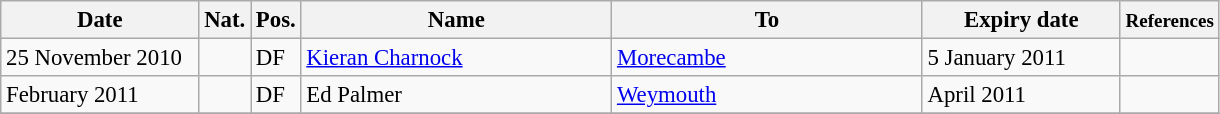<table class="wikitable" style="font-size: 95%; text-align: left;">
<tr>
<th width=125>Date</th>
<th>Nat.</th>
<th>Pos.</th>
<th width=200>Name</th>
<th width=200>To</th>
<th width=125>Expiry date</th>
<th><small>References</small></th>
</tr>
<tr>
<td>25 November 2010</td>
<td></td>
<td>DF</td>
<td><a href='#'>Kieran Charnock</a></td>
<td><a href='#'>Morecambe</a></td>
<td>5 January 2011</td>
<td align="center"></td>
</tr>
<tr>
<td>February 2011</td>
<td></td>
<td>DF</td>
<td>Ed Palmer</td>
<td><a href='#'>Weymouth</a></td>
<td>April 2011</td>
<td align="center"></td>
</tr>
<tr>
</tr>
</table>
